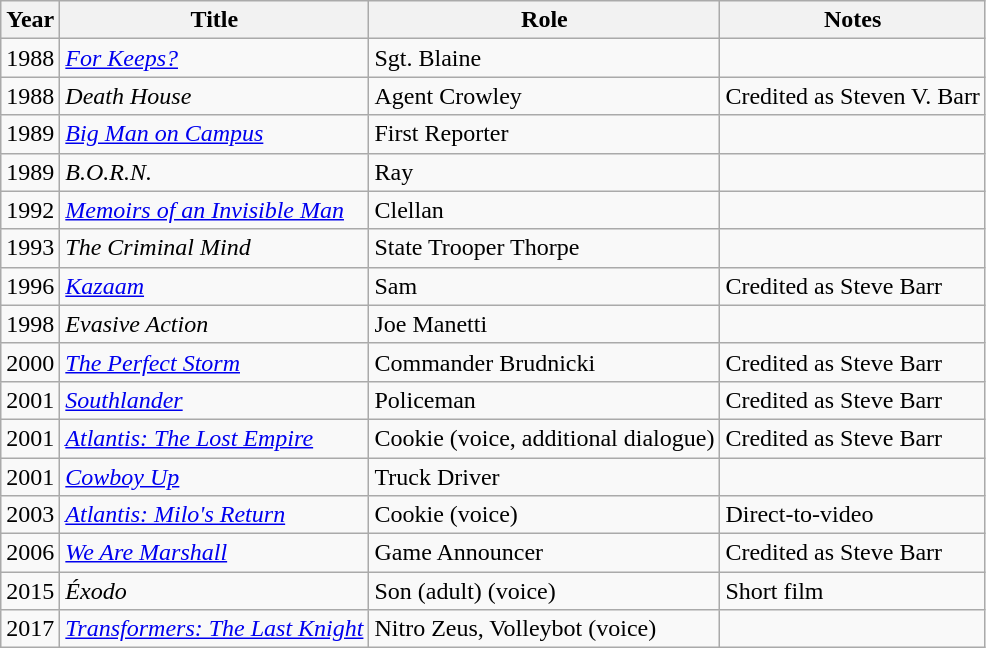<table class="wikitable sortable">
<tr>
<th>Year</th>
<th>Title</th>
<th>Role</th>
<th>Notes</th>
</tr>
<tr>
<td>1988</td>
<td><em><a href='#'>For Keeps?</a></em></td>
<td>Sgt. Blaine</td>
<td></td>
</tr>
<tr>
<td>1988</td>
<td><em>Death House</em></td>
<td>Agent Crowley</td>
<td>Credited as Steven V. Barr</td>
</tr>
<tr>
<td>1989</td>
<td><em><a href='#'>Big Man on Campus</a></em></td>
<td>First Reporter</td>
<td></td>
</tr>
<tr>
<td>1989</td>
<td><em>B.O.R.N.</em></td>
<td>Ray</td>
<td></td>
</tr>
<tr>
<td>1992</td>
<td><em><a href='#'>Memoirs of an Invisible Man</a></em></td>
<td>Clellan</td>
<td></td>
</tr>
<tr>
<td>1993</td>
<td><em>The Criminal Mind</em></td>
<td>State Trooper Thorpe</td>
<td></td>
</tr>
<tr>
<td>1996</td>
<td><em><a href='#'>Kazaam</a></em></td>
<td>Sam</td>
<td>Credited as Steve Barr</td>
</tr>
<tr>
<td>1998</td>
<td><em>Evasive Action</em></td>
<td>Joe Manetti</td>
<td></td>
</tr>
<tr>
<td>2000</td>
<td><em><a href='#'>The Perfect Storm</a></em></td>
<td>Commander Brudnicki</td>
<td>Credited as Steve Barr</td>
</tr>
<tr>
<td>2001</td>
<td><em><a href='#'>Southlander</a></em></td>
<td>Policeman</td>
<td>Credited as Steve Barr</td>
</tr>
<tr>
<td>2001</td>
<td><em><a href='#'>Atlantis: The Lost Empire</a></em></td>
<td>Cookie (voice, additional dialogue)</td>
<td>Credited as Steve Barr</td>
</tr>
<tr>
<td>2001</td>
<td><em><a href='#'>Cowboy Up</a></em></td>
<td>Truck Driver</td>
<td></td>
</tr>
<tr>
<td>2003</td>
<td><em><a href='#'>Atlantis: Milo's Return</a></em></td>
<td>Cookie (voice)</td>
<td>Direct-to-video</td>
</tr>
<tr>
<td>2006</td>
<td><em><a href='#'>We Are Marshall</a></em></td>
<td>Game Announcer</td>
<td>Credited as Steve Barr</td>
</tr>
<tr>
<td>2015</td>
<td><em>Éxodo</em></td>
<td>Son (adult) (voice)</td>
<td>Short film</td>
</tr>
<tr>
<td>2017</td>
<td><em><a href='#'>Transformers: The Last Knight</a></em></td>
<td>Nitro Zeus, Volleybot (voice)</td>
<td></td>
</tr>
</table>
